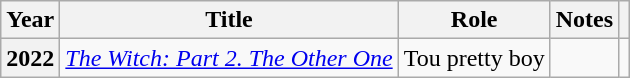<table class="wikitable plainrowheaders">
<tr>
<th scope="col">Year</th>
<th scope="col">Title</th>
<th scope="col">Role</th>
<th scope="col">Notes</th>
<th scope="col"></th>
</tr>
<tr>
<th scope="row">2022</th>
<td><em><a href='#'>The Witch: Part 2. The Other One</a></em></td>
<td>Tou pretty boy</td>
<td></td>
<td style="text-align:center"></td>
</tr>
</table>
